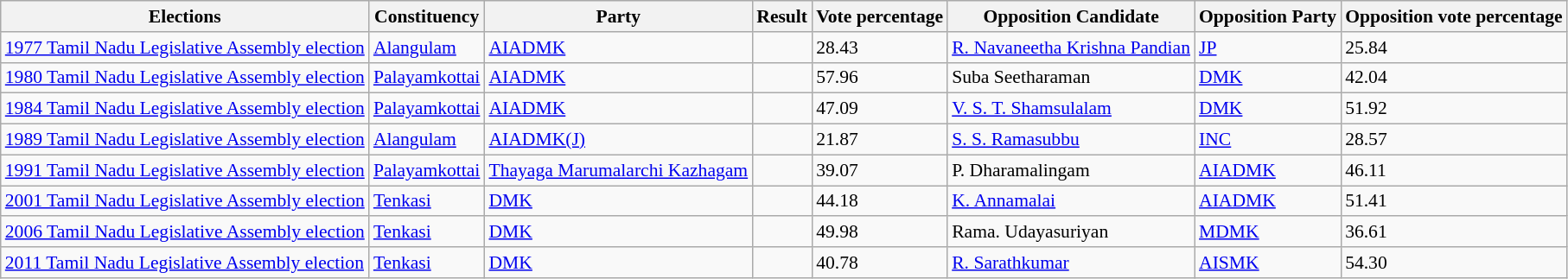<table class="sortable wikitable"style="font-size: 90%">
<tr>
<th>Elections</th>
<th>Constituency</th>
<th>Party</th>
<th>Result</th>
<th>Vote percentage</th>
<th>Opposition Candidate</th>
<th>Opposition Party</th>
<th>Opposition vote percentage</th>
</tr>
<tr>
<td><a href='#'>1977 Tamil Nadu Legislative Assembly election</a></td>
<td><a href='#'>Alangulam</a></td>
<td><a href='#'>AIADMK</a></td>
<td></td>
<td>28.43</td>
<td><a href='#'>R. Navaneetha Krishna Pandian</a></td>
<td><a href='#'>JP</a></td>
<td>25.84</td>
</tr>
<tr>
<td><a href='#'>1980 Tamil Nadu Legislative Assembly election</a></td>
<td><a href='#'>Palayamkottai</a></td>
<td><a href='#'>AIADMK</a></td>
<td></td>
<td>57.96</td>
<td>Suba Seetharaman</td>
<td><a href='#'>DMK</a></td>
<td>42.04</td>
</tr>
<tr>
<td><a href='#'>1984 Tamil Nadu Legislative Assembly election</a></td>
<td><a href='#'>Palayamkottai</a></td>
<td><a href='#'>AIADMK</a></td>
<td></td>
<td>47.09</td>
<td><a href='#'>V. S. T. Shamsulalam</a></td>
<td><a href='#'>DMK</a></td>
<td>51.92</td>
</tr>
<tr>
<td><a href='#'>1989 Tamil Nadu Legislative Assembly election</a></td>
<td><a href='#'>Alangulam</a></td>
<td><a href='#'>AIADMK(J)</a></td>
<td></td>
<td>21.87</td>
<td><a href='#'>S. S. Ramasubbu</a></td>
<td><a href='#'>INC</a></td>
<td>28.57</td>
</tr>
<tr>
<td><a href='#'>1991 Tamil Nadu Legislative Assembly election</a></td>
<td><a href='#'>Palayamkottai</a></td>
<td><a href='#'>Thayaga Marumalarchi Kazhagam</a></td>
<td></td>
<td>39.07</td>
<td>P. Dharamalingam</td>
<td><a href='#'>AIADMK</a></td>
<td>46.11</td>
</tr>
<tr>
<td><a href='#'>2001 Tamil Nadu Legislative Assembly election</a></td>
<td><a href='#'>Tenkasi</a></td>
<td><a href='#'>DMK</a></td>
<td></td>
<td>44.18</td>
<td><a href='#'>K. Annamalai</a></td>
<td><a href='#'>AIADMK</a></td>
<td>51.41</td>
</tr>
<tr>
<td><a href='#'>2006 Tamil Nadu Legislative Assembly election</a></td>
<td><a href='#'>Tenkasi</a></td>
<td><a href='#'>DMK</a></td>
<td></td>
<td>49.98</td>
<td>Rama. Udayasuriyan</td>
<td><a href='#'>MDMK</a></td>
<td>36.61</td>
</tr>
<tr>
<td><a href='#'>2011 Tamil Nadu Legislative Assembly election</a></td>
<td><a href='#'>Tenkasi</a></td>
<td><a href='#'>DMK</a></td>
<td></td>
<td>40.78</td>
<td><a href='#'>R. Sarathkumar</a></td>
<td><a href='#'>AISMK</a></td>
<td>54.30</td>
</tr>
</table>
